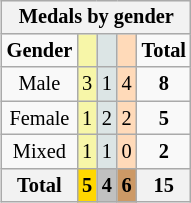<table class="wikitable" style="font-size:85%;float:right">
<tr style="background:#efefef;">
<th colspan=5><strong>Medals by gender</strong></th>
</tr>
<tr align=center>
<td><strong>Gender</strong></td>
<td bgcolor=#f7f6a8></td>
<td bgcolor=#dce5e5></td>
<td bgcolor=#ffdab9></td>
<td><strong>Total</strong></td>
</tr>
<tr align=center>
<td>Male</td>
<td style="background:#F7F6A8;">3</td>
<td style="background:#DCE5E5;">1</td>
<td style="background:#FFDAB9;">4</td>
<td><strong>8</strong></td>
</tr>
<tr align=center>
<td>Female</td>
<td style="background:#F7F6A8;">1</td>
<td style="background:#DCE5E5;">2</td>
<td style="background:#FFDAB9;">2</td>
<td><strong>5</strong></td>
</tr>
<tr align=center>
<td>Mixed</td>
<td style="background:#F7F6A8;">1</td>
<td style="background:#DCE5E5;">1</td>
<td style="background:#FFDAB9;">0</td>
<td><strong>2</strong></td>
</tr>
<tr align=center>
<th><strong>Total</strong></th>
<th style="background:gold;"><strong>5</strong></th>
<th style="background:silver;"><strong>4</strong></th>
<th style="background:#c96;"><strong>6</strong></th>
<th><strong>15</strong></th>
</tr>
</table>
